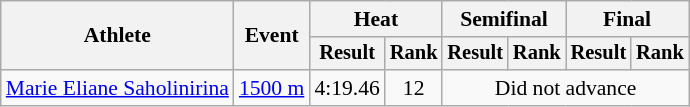<table class="wikitable" style="font-size:90%">
<tr>
<th rowspan="2">Athlete</th>
<th rowspan="2">Event</th>
<th colspan="2">Heat</th>
<th colspan="2">Semifinal</th>
<th colspan="2">Final</th>
</tr>
<tr style="font-size:95%">
<th>Result</th>
<th>Rank</th>
<th>Result</th>
<th>Rank</th>
<th>Result</th>
<th>Rank</th>
</tr>
<tr align=center>
<td align=left><a href='#'>Marie Eliane Saholinirina</a></td>
<td align=left><a href='#'>1500 m</a></td>
<td>4:19.46</td>
<td>12</td>
<td colspan=4>Did not advance</td>
</tr>
</table>
